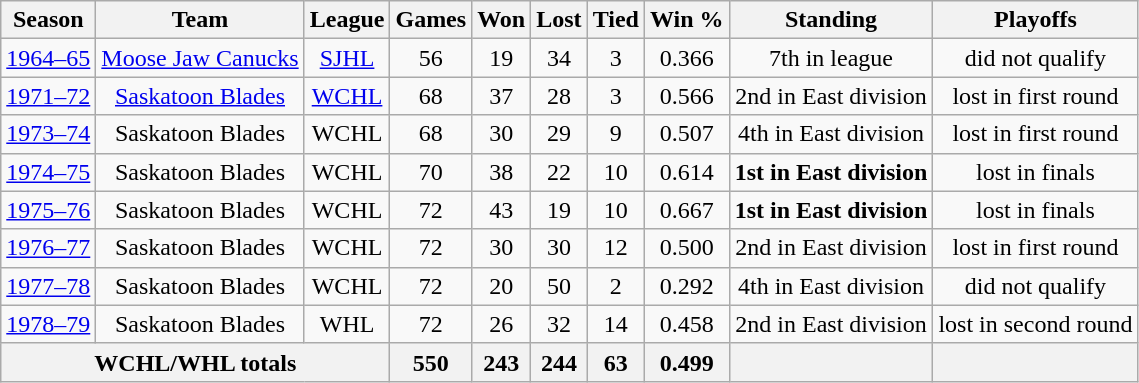<table class="wikitable">
<tr>
<th>Season</th>
<th>Team</th>
<th>League</th>
<th>Games</th>
<th>Won</th>
<th>Lost</th>
<th>Tied</th>
<th>Win %</th>
<th>Standing</th>
<th>Playoffs</th>
</tr>
<tr align="center">
<td><a href='#'>1964–65</a></td>
<td><a href='#'>Moose Jaw Canucks</a></td>
<td><a href='#'>SJHL</a></td>
<td>56</td>
<td>19</td>
<td>34</td>
<td>3</td>
<td>0.366</td>
<td>7th in league</td>
<td>did not qualify</td>
</tr>
<tr align="center">
<td><a href='#'>1971–72</a></td>
<td><a href='#'>Saskatoon Blades</a></td>
<td><a href='#'>WCHL</a></td>
<td>68</td>
<td>37</td>
<td>28</td>
<td>3</td>
<td>0.566</td>
<td>2nd in East division</td>
<td>lost in first round</td>
</tr>
<tr align="center">
<td><a href='#'>1973–74</a></td>
<td>Saskatoon Blades</td>
<td>WCHL</td>
<td>68</td>
<td>30</td>
<td>29</td>
<td>9</td>
<td>0.507</td>
<td>4th in East division</td>
<td>lost in first round</td>
</tr>
<tr align="center">
<td><a href='#'>1974–75</a></td>
<td>Saskatoon Blades</td>
<td>WCHL</td>
<td>70</td>
<td>38</td>
<td>22</td>
<td>10</td>
<td>0.614</td>
<td><strong>1st in East division</strong></td>
<td>lost in finals</td>
</tr>
<tr align="center">
<td><a href='#'>1975–76</a></td>
<td>Saskatoon Blades</td>
<td>WCHL</td>
<td>72</td>
<td>43</td>
<td>19</td>
<td>10</td>
<td>0.667</td>
<td><strong>1st in East division</strong></td>
<td>lost in finals</td>
</tr>
<tr align="center">
<td><a href='#'>1976–77</a></td>
<td>Saskatoon Blades</td>
<td>WCHL</td>
<td>72</td>
<td>30</td>
<td>30</td>
<td>12</td>
<td>0.500</td>
<td>2nd in East division</td>
<td>lost in first round</td>
</tr>
<tr align="center">
<td><a href='#'>1977–78</a></td>
<td>Saskatoon Blades</td>
<td>WCHL</td>
<td>72</td>
<td>20</td>
<td>50</td>
<td>2</td>
<td>0.292</td>
<td>4th in East division</td>
<td>did not qualify</td>
</tr>
<tr align="center">
<td><a href='#'>1978–79</a></td>
<td>Saskatoon Blades</td>
<td>WHL</td>
<td>72</td>
<td>26</td>
<td>32</td>
<td>14</td>
<td>0.458</td>
<td>2nd in East division</td>
<td>lost in second round</td>
</tr>
<tr>
<th colspan="3">WCHL/WHL totals</th>
<th>550</th>
<th>243</th>
<th>244</th>
<th>63</th>
<th>0.499</th>
<th> </th>
<th> </th>
</tr>
</table>
